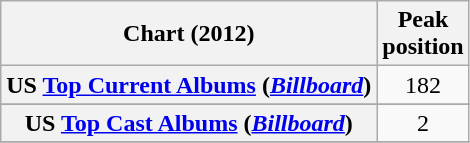<table class="wikitable plainrowheaders">
<tr>
<th>Chart (2012)</th>
<th>Peak<br>position</th>
</tr>
<tr>
<th scope="row">US <a href='#'>Top Current Albums</a> (<em><a href='#'>Billboard</a></em>)</th>
<td align="center">182</td>
</tr>
<tr>
</tr>
<tr>
<th scope="row">US <a href='#'>Top Cast Albums</a> (<em><a href='#'>Billboard</a></em>)</th>
<td align="center">2</td>
</tr>
<tr>
</tr>
</table>
